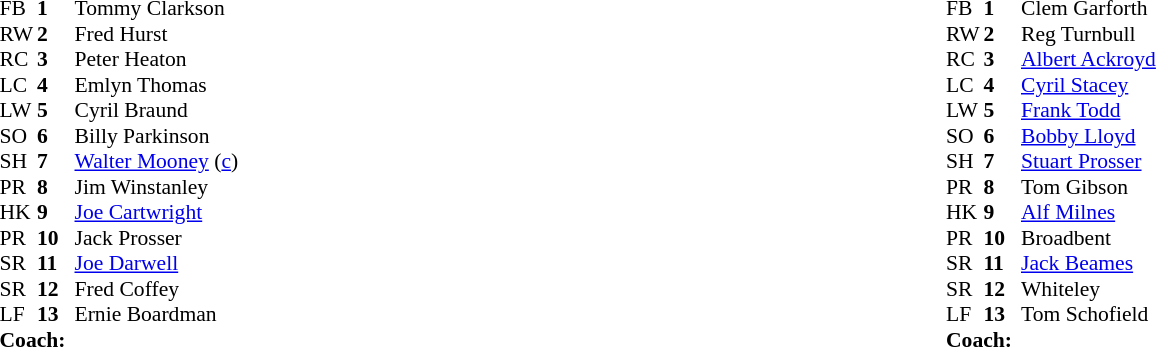<table width="100%">
<tr>
<td valign="top" width="50%"><br><table style="font-size: 90%" cellspacing="0" cellpadding="0">
<tr>
<th width="25"></th>
<th width="25"></th>
</tr>
<tr>
<td>FB</td>
<td><strong>1</strong></td>
<td>Tommy Clarkson</td>
</tr>
<tr>
<td>RW</td>
<td><strong>2</strong></td>
<td>Fred Hurst</td>
</tr>
<tr>
<td>RC</td>
<td><strong>3</strong></td>
<td>Peter Heaton</td>
</tr>
<tr>
<td>LC</td>
<td><strong>4</strong></td>
<td>Emlyn Thomas</td>
</tr>
<tr>
<td>LW</td>
<td><strong>5</strong></td>
<td>Cyril Braund</td>
</tr>
<tr>
<td>SO</td>
<td><strong>6</strong></td>
<td>Billy Parkinson</td>
</tr>
<tr>
<td>SH</td>
<td><strong>7</strong></td>
<td><a href='#'>Walter Mooney</a> (<a href='#'>c</a>)</td>
</tr>
<tr>
<td>PR</td>
<td><strong>8</strong></td>
<td>Jim Winstanley</td>
</tr>
<tr>
<td>HK</td>
<td><strong>9</strong></td>
<td><a href='#'>Joe Cartwright</a></td>
</tr>
<tr>
<td>PR</td>
<td><strong>10</strong></td>
<td>Jack Prosser</td>
</tr>
<tr>
<td>SR</td>
<td><strong>11</strong></td>
<td><a href='#'>Joe Darwell</a></td>
</tr>
<tr>
<td>SR</td>
<td><strong>12</strong></td>
<td>Fred Coffey</td>
</tr>
<tr>
<td>LF</td>
<td><strong>13</strong></td>
<td>Ernie Boardman</td>
</tr>
<tr>
<td colspan=3><strong>Coach:</strong></td>
</tr>
<tr>
<td colspan="4"></td>
</tr>
</table>
</td>
<td valign="top" width="50%"><br><table style="font-size: 90%" cellspacing="0" cellpadding="0">
<tr>
<th width="25"></th>
<th width="25"></th>
</tr>
<tr>
<td>FB</td>
<td><strong>1</strong></td>
<td>Clem Garforth</td>
</tr>
<tr>
<td>RW</td>
<td><strong>2</strong></td>
<td>Reg Turnbull</td>
</tr>
<tr>
<td>RC</td>
<td><strong>3</strong></td>
<td><a href='#'>Albert Ackroyd</a></td>
</tr>
<tr>
<td>LC</td>
<td><strong>4</strong></td>
<td><a href='#'>Cyril Stacey</a></td>
</tr>
<tr>
<td>LW</td>
<td><strong>5</strong></td>
<td><a href='#'>Frank Todd</a></td>
</tr>
<tr>
<td>SO</td>
<td><strong>6</strong></td>
<td><a href='#'>Bobby Lloyd</a></td>
</tr>
<tr>
<td>SH</td>
<td><strong>7</strong></td>
<td><a href='#'>Stuart Prosser</a></td>
</tr>
<tr>
<td>PR</td>
<td><strong>8</strong></td>
<td>Tom Gibson</td>
</tr>
<tr>
<td>HK</td>
<td><strong>9</strong></td>
<td><a href='#'>Alf Milnes</a></td>
</tr>
<tr>
<td>PR</td>
<td><strong>10</strong></td>
<td>Broadbent</td>
</tr>
<tr>
<td>SR</td>
<td><strong>11</strong></td>
<td><a href='#'>Jack Beames</a></td>
</tr>
<tr>
<td>SR</td>
<td><strong>12</strong></td>
<td>Whiteley</td>
</tr>
<tr>
<td>LF</td>
<td><strong>13</strong></td>
<td>Tom Schofield</td>
</tr>
<tr>
<td colspan=3><strong>Coach:</strong></td>
</tr>
<tr>
<td colspan="4"></td>
</tr>
</table>
</td>
</tr>
</table>
